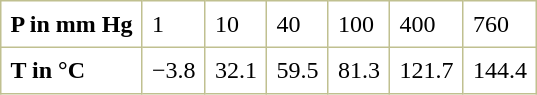<table border="1" cellspacing="0" cellpadding="6" style="margin: 0 0 0 0.5em; background: white; border-collapse: collapse; border-color: #C0C090;">
<tr>
<td><strong>P in mm Hg</strong></td>
<td>1</td>
<td>10</td>
<td>40</td>
<td>100</td>
<td>400</td>
<td>760</td>
</tr>
<tr>
<td><strong>T in °C</strong></td>
<td>−3.8</td>
<td>32.1</td>
<td>59.5</td>
<td>81.3</td>
<td>121.7</td>
<td>144.4</td>
</tr>
</table>
